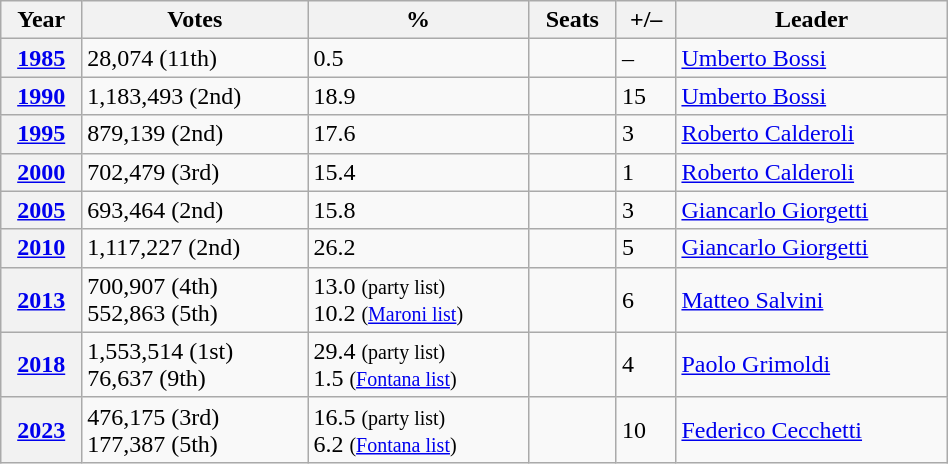<table class="wikitable" style="width:50%; border:1px #AAAAFF solid">
<tr>
<th>Year</th>
<th>Votes</th>
<th>%</th>
<th>Seats</th>
<th>+/–</th>
<th>Leader</th>
</tr>
<tr>
<th><a href='#'>1985</a></th>
<td>28,074 (11th)</td>
<td>0.5</td>
<td></td>
<td><div>–</div></td>
<td><a href='#'>Umberto Bossi</a></td>
</tr>
<tr>
<th><a href='#'>1990</a></th>
<td>1,183,493 (2nd)</td>
<td>18.9</td>
<td></td>
<td><div> 15</div></td>
<td><a href='#'>Umberto Bossi</a></td>
</tr>
<tr>
<th><a href='#'>1995</a></th>
<td>879,139 (2nd)</td>
<td>17.6</td>
<td></td>
<td><div> 3</div></td>
<td><a href='#'>Roberto Calderoli</a></td>
</tr>
<tr>
<th><a href='#'>2000</a></th>
<td>702,479 (3rd)</td>
<td>15.4</td>
<td></td>
<td><div> 1</div></td>
<td><a href='#'>Roberto Calderoli</a></td>
</tr>
<tr>
<th><a href='#'>2005</a></th>
<td>693,464 (2nd)</td>
<td>15.8</td>
<td></td>
<td><div> 3</div></td>
<td><a href='#'>Giancarlo Giorgetti</a></td>
</tr>
<tr>
<th><a href='#'>2010</a></th>
<td>1,117,227 (2nd)</td>
<td>26.2</td>
<td></td>
<td><div> 5</div></td>
<td><a href='#'>Giancarlo Giorgetti</a></td>
</tr>
<tr>
<th><a href='#'>2013</a></th>
<td>700,907 (4th)<br>552,863 (5th)</td>
<td>13.0 <small>(party list)</small><br>10.2 <small>(<a href='#'>Maroni list</a>)</small></td>
<td></td>
<td><div> 6</div></td>
<td><a href='#'>Matteo Salvini</a></td>
</tr>
<tr>
<th><a href='#'>2018</a></th>
<td>1,553,514 (1st)<br>76,637 (9th)</td>
<td>29.4 <small>(party list)</small><br>1.5 <small>(<a href='#'>Fontana list</a>)</small></td>
<td></td>
<td><div> 4</div></td>
<td><a href='#'>Paolo Grimoldi</a></td>
</tr>
<tr>
<th><a href='#'>2023</a></th>
<td>476,175 (3rd)<br>177,387 (5th)</td>
<td>16.5 <small>(party list)</small><br>6.2 <small>(<a href='#'>Fontana list</a>)</small></td>
<td></td>
<td><div> 10</div></td>
<td><a href='#'>Federico Cecchetti</a></td>
</tr>
</table>
